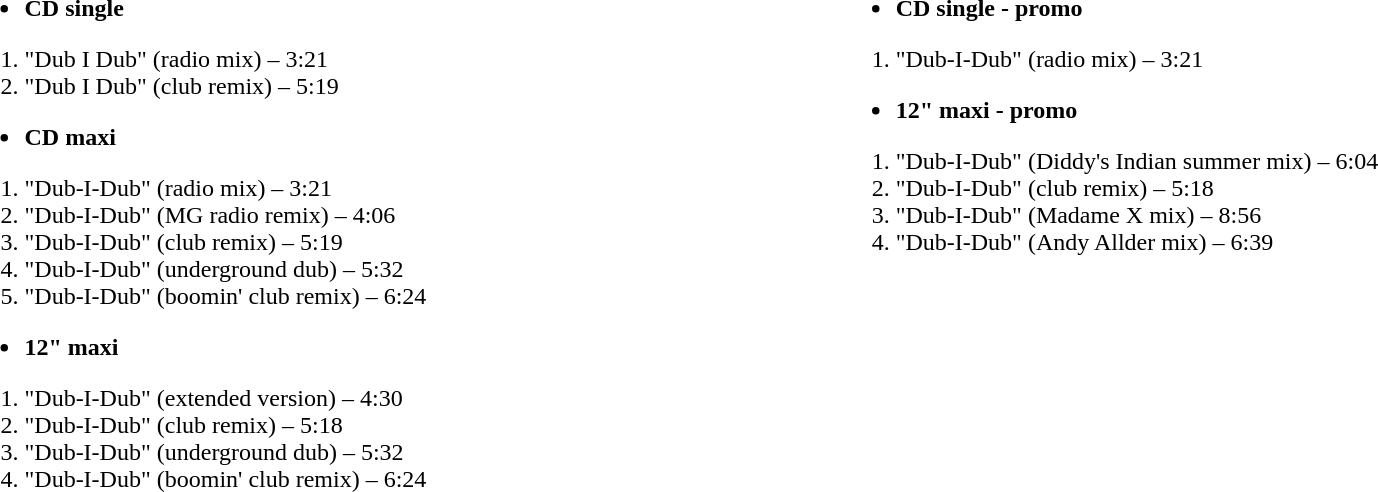<table width=100% style="font-size:100%;">
<tr>
<td valign="top"><br><ul><li><strong>CD single</strong></li></ul><ol><li>"Dub I Dub" (radio mix) – 3:21</li><li>"Dub I Dub" (club remix) – 5:19</li></ol><ul><li><strong>CD maxi</strong></li></ul><ol><li>"Dub-I-Dub" (radio mix) – 3:21</li><li>"Dub-I-Dub" (MG radio remix) – 4:06</li><li>"Dub-I-Dub" (club remix) – 5:19</li><li>"Dub-I-Dub" (underground dub) – 5:32</li><li>"Dub-I-Dub" (boomin' club remix) – 6:24</li></ol><ul><li><strong>12" maxi</strong></li></ul><ol><li>"Dub-I-Dub" (extended version) – 4:30</li><li>"Dub-I-Dub" (club remix) – 5:18</li><li>"Dub-I-Dub" (underground dub) – 5:32</li><li>"Dub-I-Dub" (boomin' club remix) – 6:24</li></ol></td>
<td valign="top"><br><ul><li><strong>CD single - promo</strong></li></ul><ol><li>"Dub-I-Dub" (radio mix) – 3:21</li></ol><ul><li><strong>12" maxi - promo</strong></li></ul><ol><li>"Dub-I-Dub" (Diddy's Indian summer mix) – 6:04</li><li>"Dub-I-Dub" (club remix) – 5:18</li><li>"Dub-I-Dub" (Madame X mix) – 8:56</li><li>"Dub-I-Dub" (Andy Allder mix) – 6:39</li></ol></td>
</tr>
</table>
